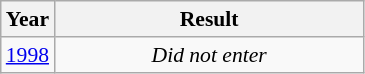<table class="wikitable" style="text-align: center; font-size:90%">
<tr>
<th>Year</th>
<th style="width:200px">Result</th>
</tr>
<tr>
<td> <a href='#'>1998</a></td>
<td><em>Did not enter</em></td>
</tr>
</table>
